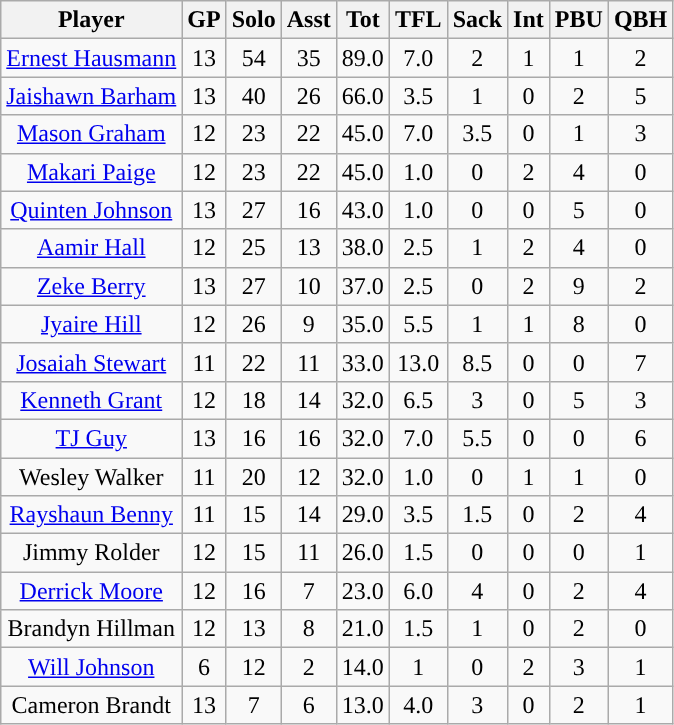<table class="wikitable sortable sortable" style="text-align: center">
<tr align=center>
<th>Player</th>
<th>GP</th>
<th>Solo</th>
<th>Asst</th>
<th>Tot</th>
<th>TFL</th>
<th>Sack</th>
<th>Int</th>
<th>PBU</th>
<th>QBH</th>
</tr>
<tr>
<td><a href='#'>Ernest Hausmann</a></td>
<td>13</td>
<td>54</td>
<td>35</td>
<td>89.0</td>
<td>7.0</td>
<td>2</td>
<td>1</td>
<td>1</td>
<td>2</td>
</tr>
<tr>
<td><a href='#'>Jaishawn Barham</a></td>
<td>13</td>
<td>40</td>
<td>26</td>
<td>66.0</td>
<td>3.5</td>
<td>1</td>
<td>0</td>
<td>2</td>
<td>5</td>
</tr>
<tr>
<td><a href='#'>Mason Graham</a></td>
<td>12</td>
<td>23</td>
<td>22</td>
<td>45.0</td>
<td>7.0</td>
<td>3.5</td>
<td>0</td>
<td>1</td>
<td>3</td>
</tr>
<tr>
<td><a href='#'>Makari Paige</a></td>
<td>12</td>
<td>23</td>
<td>22</td>
<td>45.0</td>
<td>1.0</td>
<td>0</td>
<td>2</td>
<td>4</td>
<td>0</td>
</tr>
<tr>
<td><a href='#'>Quinten Johnson</a></td>
<td>13</td>
<td>27</td>
<td>16</td>
<td>43.0</td>
<td>1.0</td>
<td>0</td>
<td>0</td>
<td>5</td>
<td>0</td>
</tr>
<tr>
<td><a href='#'>Aamir Hall</a></td>
<td>12</td>
<td>25</td>
<td>13</td>
<td>38.0</td>
<td>2.5</td>
<td>1</td>
<td>2</td>
<td>4</td>
<td>0</td>
</tr>
<tr>
<td><a href='#'>Zeke Berry</a></td>
<td>13</td>
<td>27</td>
<td>10</td>
<td>37.0</td>
<td>2.5</td>
<td>0</td>
<td>2</td>
<td>9</td>
<td>2</td>
</tr>
<tr>
<td><a href='#'>Jyaire Hill</a></td>
<td>12</td>
<td>26</td>
<td>9</td>
<td>35.0</td>
<td>5.5</td>
<td>1</td>
<td>1</td>
<td>8</td>
<td>0</td>
</tr>
<tr>
<td><a href='#'>Josaiah Stewart</a></td>
<td>11</td>
<td>22</td>
<td>11</td>
<td>33.0</td>
<td>13.0</td>
<td>8.5</td>
<td>0</td>
<td>0</td>
<td>7</td>
</tr>
<tr>
<td><a href='#'>Kenneth Grant</a></td>
<td>12</td>
<td>18</td>
<td>14</td>
<td>32.0</td>
<td>6.5</td>
<td>3</td>
<td>0</td>
<td>5</td>
<td>3</td>
</tr>
<tr>
<td><a href='#'>TJ Guy</a></td>
<td>13</td>
<td>16</td>
<td>16</td>
<td>32.0</td>
<td>7.0</td>
<td>5.5</td>
<td>0</td>
<td>0</td>
<td>6</td>
</tr>
<tr>
<td>Wesley Walker</td>
<td>11</td>
<td>20</td>
<td>12</td>
<td>32.0</td>
<td>1.0</td>
<td>0</td>
<td>1</td>
<td>1</td>
<td>0</td>
</tr>
<tr>
<td><a href='#'>Rayshaun Benny</a></td>
<td>11</td>
<td>15</td>
<td>14</td>
<td>29.0</td>
<td>3.5</td>
<td>1.5</td>
<td>0</td>
<td>2</td>
<td>4</td>
</tr>
<tr>
<td>Jimmy Rolder</td>
<td>12</td>
<td>15</td>
<td>11</td>
<td>26.0</td>
<td>1.5</td>
<td>0</td>
<td>0</td>
<td>0</td>
<td>1</td>
</tr>
<tr>
<td><a href='#'>Derrick Moore</a></td>
<td>12</td>
<td>16</td>
<td>7</td>
<td>23.0</td>
<td>6.0</td>
<td>4</td>
<td>0</td>
<td>2</td>
<td>4</td>
</tr>
<tr>
<td>Brandyn Hillman</td>
<td>12</td>
<td>13</td>
<td>8</td>
<td>21.0</td>
<td>1.5</td>
<td>1</td>
<td>0</td>
<td>2</td>
<td>0</td>
</tr>
<tr>
<td><a href='#'>Will Johnson</a></td>
<td>6</td>
<td>12</td>
<td>2</td>
<td>14.0</td>
<td>1</td>
<td>0</td>
<td>2</td>
<td>3</td>
<td>1</td>
</tr>
<tr>
<td>Cameron Brandt</td>
<td>13</td>
<td>7</td>
<td>6</td>
<td>13.0</td>
<td>4.0</td>
<td>3</td>
<td>0</td>
<td>2</td>
<td>1</td>
</tr>
</table>
